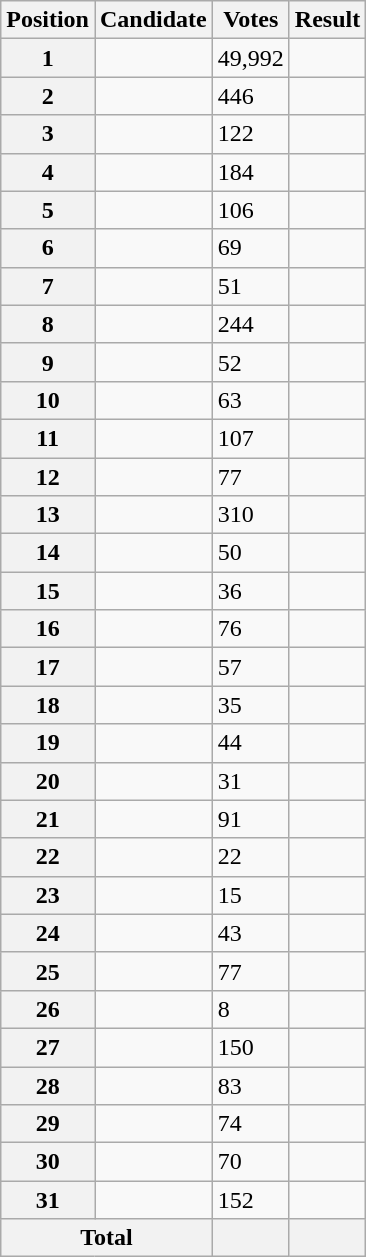<table class="wikitable sortable col3right">
<tr>
<th scope="col">Position</th>
<th scope="col">Candidate</th>
<th scope="col">Votes</th>
<th scope="col">Result</th>
</tr>
<tr>
<th scope="row">1</th>
<td></td>
<td>49,992</td>
<td></td>
</tr>
<tr>
<th scope="row">2</th>
<td></td>
<td>446</td>
<td></td>
</tr>
<tr>
<th scope="row">3</th>
<td></td>
<td>122</td>
<td></td>
</tr>
<tr>
<th scope="row">4</th>
<td></td>
<td>184</td>
<td></td>
</tr>
<tr>
<th scope="row">5</th>
<td></td>
<td>106</td>
<td></td>
</tr>
<tr>
<th scope="row">6</th>
<td></td>
<td>69</td>
<td></td>
</tr>
<tr>
<th scope="row">7</th>
<td></td>
<td>51</td>
<td></td>
</tr>
<tr>
<th scope="row">8</th>
<td></td>
<td>244</td>
<td></td>
</tr>
<tr>
<th scope="row">9</th>
<td></td>
<td>52</td>
<td></td>
</tr>
<tr>
<th scope="row">10</th>
<td></td>
<td>63</td>
<td></td>
</tr>
<tr>
<th scope="row">11</th>
<td></td>
<td>107</td>
<td></td>
</tr>
<tr>
<th scope="row">12</th>
<td></td>
<td>77</td>
<td></td>
</tr>
<tr>
<th scope="row">13</th>
<td></td>
<td>310</td>
<td></td>
</tr>
<tr>
<th scope="row">14</th>
<td></td>
<td>50</td>
<td></td>
</tr>
<tr>
<th scope="row">15</th>
<td></td>
<td>36</td>
<td></td>
</tr>
<tr>
<th scope="row">16</th>
<td></td>
<td>76</td>
<td></td>
</tr>
<tr>
<th scope="row">17</th>
<td></td>
<td>57</td>
<td></td>
</tr>
<tr>
<th scope="row">18</th>
<td></td>
<td>35</td>
<td></td>
</tr>
<tr>
<th scope="row">19</th>
<td></td>
<td>44</td>
<td></td>
</tr>
<tr>
<th scope="row">20</th>
<td></td>
<td>31</td>
<td></td>
</tr>
<tr>
<th scope="row">21</th>
<td></td>
<td>91</td>
<td></td>
</tr>
<tr>
<th scope="row">22</th>
<td></td>
<td>22</td>
<td></td>
</tr>
<tr>
<th scope="row">23</th>
<td></td>
<td>15</td>
<td></td>
</tr>
<tr>
<th scope="row">24</th>
<td></td>
<td>43</td>
<td></td>
</tr>
<tr>
<th scope="row">25</th>
<td></td>
<td>77</td>
<td></td>
</tr>
<tr>
<th scope="row">26</th>
<td></td>
<td>8</td>
<td></td>
</tr>
<tr>
<th scope="row">27</th>
<td></td>
<td>150</td>
<td></td>
</tr>
<tr>
<th scope="row">28</th>
<td></td>
<td>83</td>
<td></td>
</tr>
<tr>
<th scope="row">29</th>
<td></td>
<td>74</td>
<td></td>
</tr>
<tr>
<th scope="row">30</th>
<td></td>
<td>70</td>
<td></td>
</tr>
<tr>
<th scope="row">31</th>
<td></td>
<td>152</td>
<td></td>
</tr>
<tr class="sortbottom">
<th scope="row" colspan="2">Total</th>
<th></th>
<th></th>
</tr>
</table>
